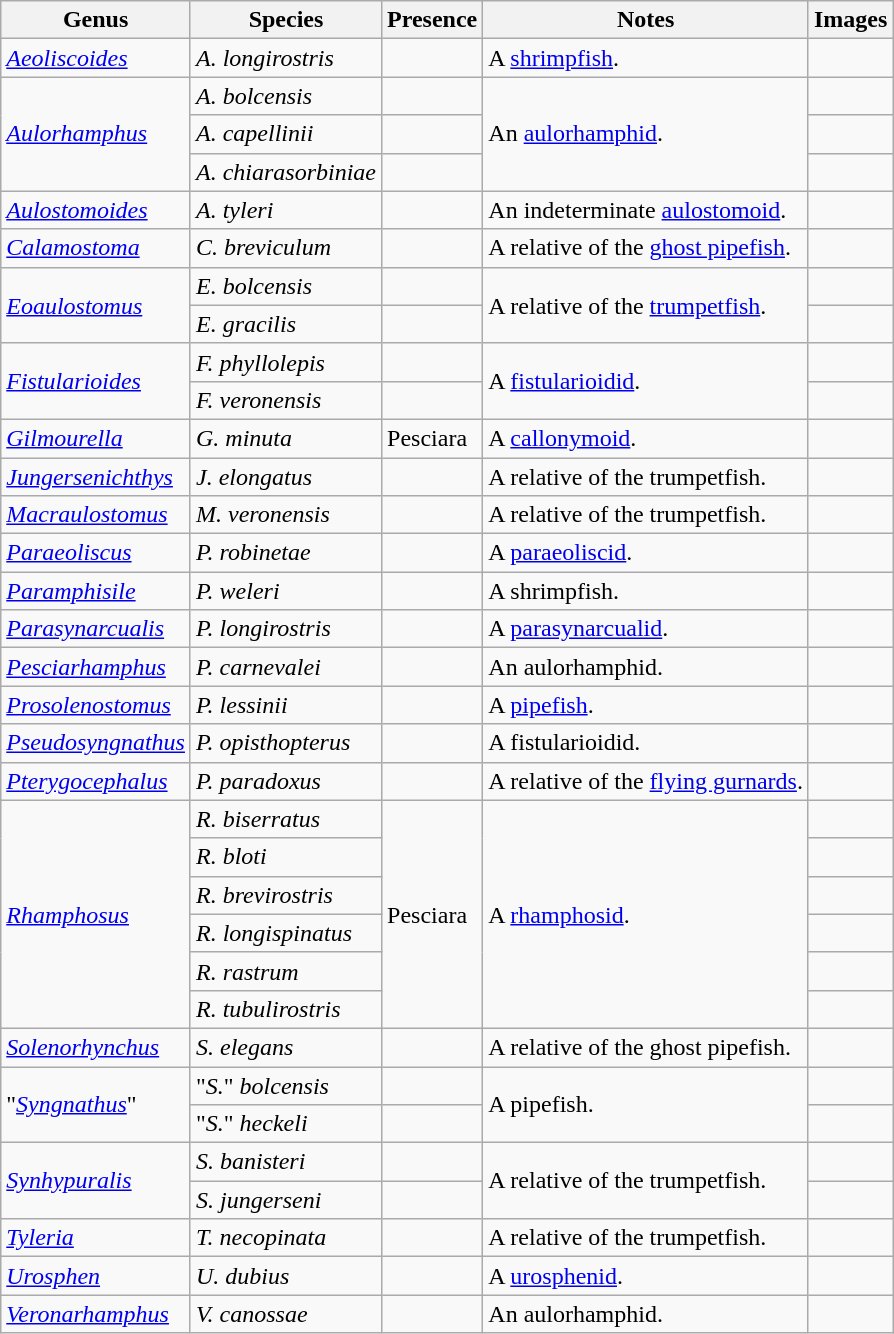<table class="wikitable" align="center">
<tr>
<th>Genus</th>
<th>Species</th>
<th>Presence</th>
<th>Notes</th>
<th>Images</th>
</tr>
<tr>
<td><em><a href='#'>Aeoliscoides</a></em></td>
<td><em>A. longirostris</em></td>
<td></td>
<td>A <a href='#'>shrimpfish</a>.</td>
<td></td>
</tr>
<tr>
<td rowspan="3"><em><a href='#'>Aulorhamphus</a></em></td>
<td><em>A. bolcensis</em></td>
<td></td>
<td rowspan="3">An <a href='#'>aulorhamphid</a>.</td>
<td></td>
</tr>
<tr>
<td><em>A. capellinii</em></td>
<td></td>
<td></td>
</tr>
<tr>
<td><em>A. chiarasorbiniae</em></td>
<td></td>
<td></td>
</tr>
<tr>
<td><em><a href='#'>Aulostomoides</a></em></td>
<td><em>A. tyleri</em></td>
<td></td>
<td>An indeterminate <a href='#'>aulostomoid</a>.</td>
<td></td>
</tr>
<tr>
<td><em><a href='#'>Calamostoma</a></em></td>
<td><em>C. breviculum</em></td>
<td></td>
<td>A relative of the <a href='#'>ghost pipefish</a>.</td>
<td></td>
</tr>
<tr>
<td rowspan="2"><em><a href='#'>Eoaulostomus</a></em></td>
<td><em>E. bolcensis</em></td>
<td></td>
<td rowspan="2">A relative of the <a href='#'>trumpetfish</a>.</td>
<td></td>
</tr>
<tr>
<td><em>E. gracilis</em></td>
<td></td>
<td></td>
</tr>
<tr>
<td rowspan="2"><em><a href='#'>Fistularioides</a></em></td>
<td><em>F. phyllolepis</em></td>
<td></td>
<td rowspan="2">A <a href='#'>fistularioidid</a>.</td>
<td></td>
</tr>
<tr>
<td><em>F. veronensis</em></td>
<td></td>
<td></td>
</tr>
<tr>
<td><em><a href='#'>Gilmourella</a></em></td>
<td><em>G. minuta</em></td>
<td>Pesciara</td>
<td>A <a href='#'>callonymoid</a>.</td>
<td></td>
</tr>
<tr>
<td><em><a href='#'>Jungersenichthys</a></em></td>
<td><em>J. elongatus</em></td>
<td></td>
<td>A relative of the trumpetfish.</td>
<td></td>
</tr>
<tr>
<td><em><a href='#'>Macraulostomus</a></em></td>
<td><em>M. veronensis</em></td>
<td></td>
<td>A relative of the trumpetfish.</td>
<td></td>
</tr>
<tr>
<td><em><a href='#'>Paraeoliscus</a></em></td>
<td><em>P. robinetae</em></td>
<td></td>
<td>A <a href='#'>paraeoliscid</a>.</td>
<td></td>
</tr>
<tr>
<td><em><a href='#'>Paramphisile</a></em></td>
<td><em>P. weleri</em></td>
<td></td>
<td>A shrimpfish.</td>
<td></td>
</tr>
<tr>
<td><em><a href='#'>Parasynarcualis</a></em></td>
<td><em>P. longirostris</em></td>
<td></td>
<td>A <a href='#'>parasynarcualid</a>.</td>
<td></td>
</tr>
<tr>
<td><em><a href='#'>Pesciarhamphus</a></em></td>
<td><em>P. carnevalei</em></td>
<td></td>
<td>An aulorhamphid.</td>
<td></td>
</tr>
<tr>
<td><em><a href='#'>Prosolenostomus</a></em></td>
<td><em>P. lessinii</em></td>
<td></td>
<td>A <a href='#'>pipefish</a>.</td>
<td></td>
</tr>
<tr>
<td><em><a href='#'>Pseudosyngnathus</a></em></td>
<td><em>P. opisthopterus</em></td>
<td></td>
<td>A fistularioidid.</td>
<td></td>
</tr>
<tr>
<td><em><a href='#'>Pterygocephalus</a></em></td>
<td><em>P. paradoxus</em></td>
<td></td>
<td>A relative of the <a href='#'>flying gurnards</a>.</td>
<td></td>
</tr>
<tr>
<td rowspan="6"><em><a href='#'>Rhamphosus</a></em></td>
<td><em>R. biserratus</em></td>
<td rowspan="6">Pesciara</td>
<td rowspan="6">A <a href='#'>rhamphosid</a>.</td>
<td></td>
</tr>
<tr>
<td><em>R. bloti</em></td>
<td></td>
</tr>
<tr>
<td><em>R. brevirostris</em></td>
<td></td>
</tr>
<tr>
<td><em>R. longispinatus</em></td>
<td></td>
</tr>
<tr>
<td><em>R. rastrum</em></td>
<td></td>
</tr>
<tr>
<td><em>R. tubulirostris</em></td>
<td></td>
</tr>
<tr>
<td><em><a href='#'>Solenorhynchus</a></em></td>
<td><em>S. elegans</em></td>
<td></td>
<td>A relative of the ghost pipefish.</td>
<td></td>
</tr>
<tr>
<td rowspan="2">"<em><a href='#'>Syngnathus</a></em>"</td>
<td>"<em>S.</em>" <em>bolcensis</em></td>
<td></td>
<td rowspan="2">A pipefish.</td>
<td></td>
</tr>
<tr>
<td>"<em>S.</em>" <em>heckeli</em></td>
<td></td>
<td></td>
</tr>
<tr>
<td rowspan="2"><em><a href='#'>Synhypuralis</a></em></td>
<td><em>S. banisteri</em></td>
<td></td>
<td rowspan="2">A relative of the trumpetfish.</td>
<td></td>
</tr>
<tr>
<td><em>S. jungerseni</em></td>
<td></td>
<td></td>
</tr>
<tr>
<td><em><a href='#'>Tyleria</a></em></td>
<td><em>T. necopinata</em></td>
<td></td>
<td>A relative of the trumpetfish.</td>
<td></td>
</tr>
<tr>
<td><em><a href='#'>Urosphen</a></em></td>
<td><em>U. dubius</em></td>
<td></td>
<td>A <a href='#'>urosphenid</a>.</td>
<td></td>
</tr>
<tr>
<td><em><a href='#'>Veronarhamphus</a></em></td>
<td><em>V. canossae</em></td>
<td></td>
<td>An aulorhamphid.</td>
<td></td>
</tr>
</table>
